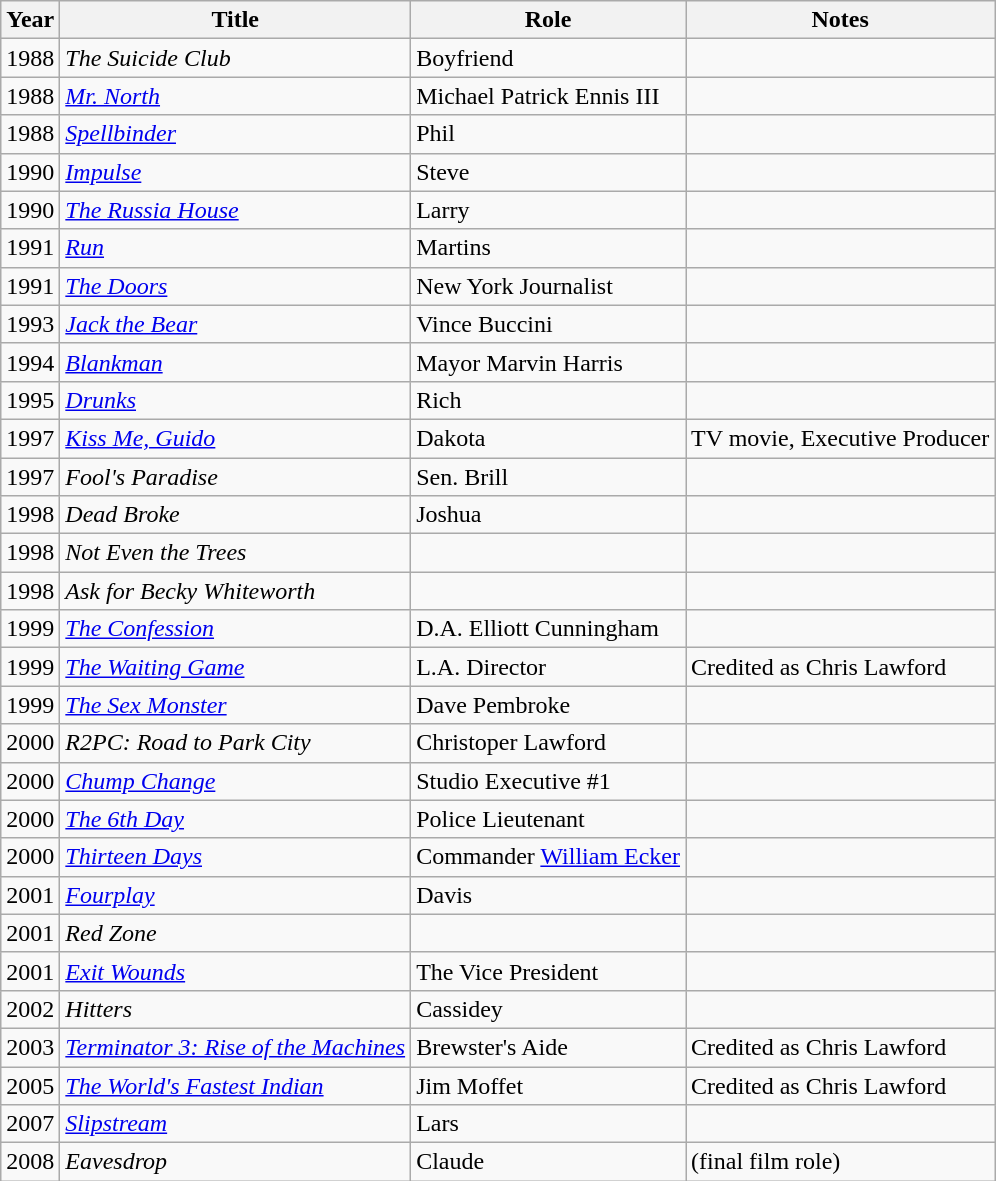<table class="wikitable sortable">
<tr>
<th>Year</th>
<th>Title</th>
<th>Role</th>
<th class="unsortable">Notes</th>
</tr>
<tr>
<td>1988</td>
<td><em>The Suicide Club</em></td>
<td>Boyfriend</td>
<td></td>
</tr>
<tr>
<td>1988</td>
<td><em><a href='#'>Mr. North</a></em></td>
<td>Michael Patrick Ennis III</td>
<td></td>
</tr>
<tr>
<td>1988</td>
<td><em><a href='#'>Spellbinder</a></em></td>
<td>Phil</td>
<td></td>
</tr>
<tr>
<td>1990</td>
<td><em><a href='#'>Impulse</a></em></td>
<td>Steve</td>
<td></td>
</tr>
<tr>
<td>1990</td>
<td><em><a href='#'>The Russia House</a></em></td>
<td>Larry</td>
<td></td>
</tr>
<tr>
<td>1991</td>
<td><em><a href='#'>Run</a></em></td>
<td>Martins</td>
<td></td>
</tr>
<tr>
<td>1991</td>
<td><em><a href='#'>The Doors</a></em></td>
<td>New York Journalist</td>
<td></td>
</tr>
<tr>
<td>1993</td>
<td><em><a href='#'>Jack the Bear</a></em></td>
<td>Vince Buccini</td>
<td></td>
</tr>
<tr>
<td>1994</td>
<td><em><a href='#'>Blankman</a></em></td>
<td>Mayor Marvin Harris</td>
<td></td>
</tr>
<tr>
<td>1995</td>
<td><em><a href='#'>Drunks</a></em></td>
<td>Rich</td>
<td></td>
</tr>
<tr>
<td>1997</td>
<td><em><a href='#'>Kiss Me, Guido</a></em></td>
<td>Dakota</td>
<td>TV movie, Executive Producer</td>
</tr>
<tr>
<td>1997</td>
<td><em>Fool's Paradise</em></td>
<td>Sen. Brill</td>
<td></td>
</tr>
<tr>
<td>1998</td>
<td><em>Dead Broke</em></td>
<td>Joshua</td>
<td></td>
</tr>
<tr>
<td>1998</td>
<td><em>Not Even the Trees</em></td>
<td></td>
<td></td>
</tr>
<tr>
<td>1998</td>
<td><em>Ask for Becky Whiteworth</em></td>
<td></td>
<td></td>
</tr>
<tr>
<td>1999</td>
<td><em><a href='#'>The Confession</a></em></td>
<td>D.A. Elliott Cunningham</td>
<td></td>
</tr>
<tr>
<td>1999</td>
<td><em><a href='#'>The Waiting Game</a></em></td>
<td>L.A. Director</td>
<td>Credited as Chris Lawford</td>
</tr>
<tr>
<td>1999</td>
<td><em><a href='#'>The Sex Monster</a></em></td>
<td>Dave Pembroke</td>
<td></td>
</tr>
<tr>
<td>2000</td>
<td><em>R2PC: Road to Park City</em></td>
<td>Christoper Lawford</td>
<td></td>
</tr>
<tr>
<td>2000</td>
<td><em><a href='#'>Chump Change</a></em></td>
<td>Studio Executive #1</td>
<td></td>
</tr>
<tr>
<td>2000</td>
<td><em><a href='#'>The 6th Day</a></em></td>
<td>Police Lieutenant</td>
<td></td>
</tr>
<tr>
<td>2000</td>
<td><em><a href='#'>Thirteen Days</a></em></td>
<td>Commander <a href='#'>William Ecker</a></td>
<td></td>
</tr>
<tr>
<td>2001</td>
<td><em><a href='#'>Fourplay</a></em></td>
<td>Davis</td>
<td></td>
</tr>
<tr>
<td>2001</td>
<td><em>Red Zone</em></td>
<td></td>
</tr>
<tr>
<td>2001</td>
<td><em><a href='#'>Exit Wounds</a></em></td>
<td>The Vice President</td>
<td></td>
</tr>
<tr>
<td>2002</td>
<td><em>Hitters</em></td>
<td>Cassidey</td>
<td></td>
</tr>
<tr>
<td>2003</td>
<td><em><a href='#'>Terminator 3: Rise of the Machines</a></em></td>
<td>Brewster's Aide</td>
<td>Credited as Chris Lawford</td>
</tr>
<tr>
<td>2005</td>
<td><em><a href='#'>The World's Fastest Indian</a></em></td>
<td>Jim Moffet</td>
<td>Credited as Chris Lawford</td>
</tr>
<tr>
<td>2007</td>
<td><em><a href='#'>Slipstream</a></em></td>
<td>Lars</td>
<td></td>
</tr>
<tr>
<td>2008</td>
<td><em>Eavesdrop</em></td>
<td>Claude</td>
<td>(final film role)</td>
</tr>
</table>
